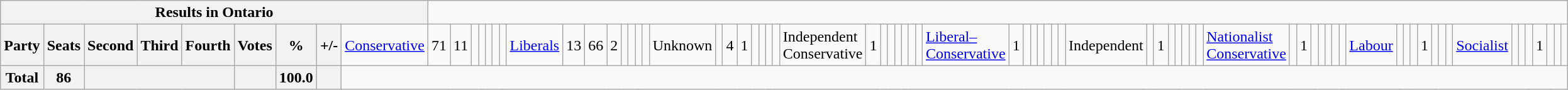<table class="wikitable">
<tr>
<th colspan=10>Results in Ontario</th>
</tr>
<tr>
<th colspan=2>Party</th>
<th>Seats</th>
<th>Second</th>
<th>Third</th>
<th>Fourth</th>
<th>Votes</th>
<th>%</th>
<th>+/-<br></th>
<td><a href='#'>Conservative</a></td>
<td align="right">71</td>
<td align="right">11</td>
<td align="right"></td>
<td align="right"></td>
<td align="right"></td>
<td align="right"></td>
<td align="right"><br></td>
<td><a href='#'>Liberals</a></td>
<td align="right">13</td>
<td align="right">66</td>
<td align="right">2</td>
<td align="right"></td>
<td align="right"></td>
<td align="right"></td>
<td align="right"><br></td>
<td>Unknown</td>
<td align="right"></td>
<td align="right">4</td>
<td align="right">1</td>
<td align="right"></td>
<td align="right"></td>
<td align="right"></td>
<td align="right"><br></td>
<td>Independent Conservative</td>
<td align="right">1</td>
<td align="right"></td>
<td align="right"></td>
<td align="right"></td>
<td align="right"></td>
<td align="right"></td>
<td align="right"><br></td>
<td><a href='#'>Liberal–Conservative</a></td>
<td align="right">1</td>
<td align="right"></td>
<td align="right"></td>
<td align="right"></td>
<td align="right"></td>
<td align="right"></td>
<td align="right"><br></td>
<td>Independent</td>
<td align="right"></td>
<td align="right">1</td>
<td align="right"></td>
<td align="right"></td>
<td align="right"></td>
<td align="right"></td>
<td align="right"><br></td>
<td><a href='#'>Nationalist Conservative</a></td>
<td align="right"></td>
<td align="right">1</td>
<td align="right"></td>
<td align="right"></td>
<td align="right"></td>
<td align="right"></td>
<td align="right"><br></td>
<td><a href='#'>Labour</a></td>
<td align="right"></td>
<td align="right"></td>
<td align="right"></td>
<td align="right">1</td>
<td align="right"></td>
<td align="right"></td>
<td align="right"><br></td>
<td><a href='#'>Socialist</a></td>
<td align="right"></td>
<td align="right"></td>
<td align="right"></td>
<td align="right">1</td>
<td align="right"></td>
<td align="right"></td>
<td align="right"></td>
</tr>
<tr>
<th colspan="2">Total</th>
<th>86</th>
<th colspan="3"></th>
<th></th>
<th>100.0</th>
<th></th>
</tr>
</table>
